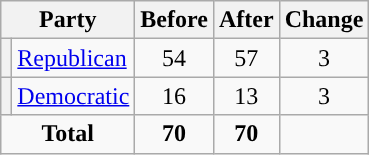<table class="wikitable" style="text-align:center;">
<tr>
<th colspan="2">Party</th>
<th>Before</th>
<th>After</th>
<th>Change</th>
</tr>
<tr>
<th style="background-color:"></th>
<td style="text-align:left;"><a href='#'>Republican</a></td>
<td>54</td>
<td>57</td>
<td> 3</td>
</tr>
<tr>
<th style="background-color:"></th>
<td style="text-align:left;"><a href='#'>Democratic</a></td>
<td>16</td>
<td>13</td>
<td> 3</td>
</tr>
<tr>
<td colspan="2"><strong>Total</strong></td>
<td><strong>70</strong></td>
<td><strong>70</strong></td>
<td></td>
</tr>
</table>
